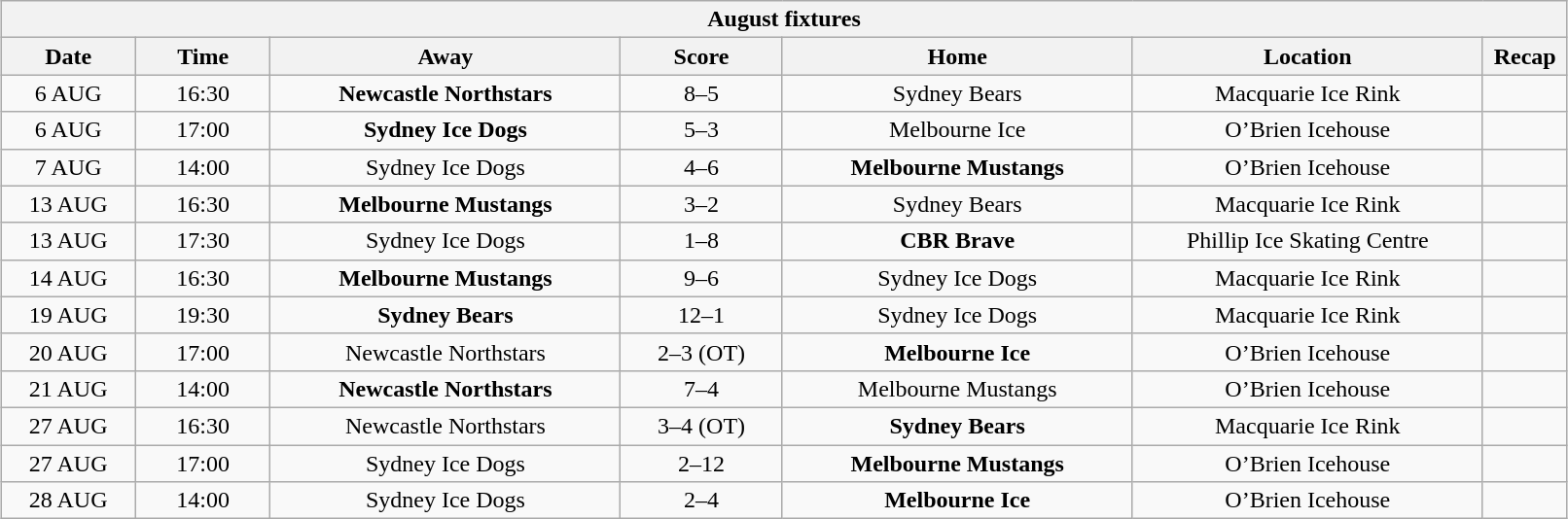<table class="wikitable collapsible" width="85%" style="margin: 1em auto 1em auto">
<tr>
<th colspan="7">August fixtures</th>
</tr>
<tr>
<th width="5%">Date</th>
<th width="5%">Time</th>
<th width="13%">Away</th>
<th width="6%">Score</th>
<th width="13%">Home</th>
<th width="13%">Location</th>
<th width="1%">Recap</th>
</tr>
<tr align="center">
<td>6 AUG</td>
<td>16:30</td>
<td><strong>Newcastle Northstars</strong></td>
<td>8–5</td>
<td>Sydney Bears</td>
<td>Macquarie Ice Rink</td>
<td></td>
</tr>
<tr align="center">
<td>6 AUG</td>
<td>17:00</td>
<td><strong>Sydney Ice Dogs</strong></td>
<td>5–3</td>
<td>Melbourne Ice</td>
<td>O’Brien Icehouse</td>
<td></td>
</tr>
<tr align="center">
<td>7 AUG</td>
<td>14:00</td>
<td>Sydney Ice Dogs</td>
<td>4–6</td>
<td><strong>Melbourne Mustangs</strong></td>
<td>O’Brien Icehouse</td>
<td></td>
</tr>
<tr align="center">
<td>13 AUG</td>
<td>16:30</td>
<td><strong>Melbourne Mustangs</strong></td>
<td>3–2</td>
<td>Sydney Bears</td>
<td>Macquarie Ice Rink</td>
<td></td>
</tr>
<tr align="center">
<td>13 AUG</td>
<td>17:30</td>
<td>Sydney Ice Dogs</td>
<td>1–8</td>
<td><strong>CBR Brave</strong></td>
<td>Phillip Ice Skating Centre</td>
<td></td>
</tr>
<tr align="center">
<td>14 AUG</td>
<td>16:30</td>
<td><strong>Melbourne Mustangs</strong></td>
<td>9–6</td>
<td>Sydney Ice Dogs</td>
<td>Macquarie Ice Rink</td>
<td></td>
</tr>
<tr align="center">
<td>19 AUG</td>
<td>19:30</td>
<td><strong>Sydney Bears</strong></td>
<td>12–1</td>
<td>Sydney Ice Dogs</td>
<td>Macquarie Ice Rink</td>
<td></td>
</tr>
<tr align="center">
<td>20 AUG</td>
<td>17:00</td>
<td>Newcastle Northstars</td>
<td>2–3 (OT)</td>
<td><strong>Melbourne Ice</strong></td>
<td>O’Brien Icehouse</td>
<td></td>
</tr>
<tr align="center">
<td>21 AUG</td>
<td>14:00</td>
<td><strong>Newcastle Northstars</strong></td>
<td>7–4</td>
<td>Melbourne Mustangs</td>
<td>O’Brien Icehouse</td>
<td></td>
</tr>
<tr align="center">
<td>27 AUG</td>
<td>16:30</td>
<td>Newcastle Northstars</td>
<td>3–4 (OT)</td>
<td><strong>Sydney Bears</strong></td>
<td>Macquarie Ice Rink</td>
<td></td>
</tr>
<tr align="center">
<td>27 AUG</td>
<td>17:00</td>
<td>Sydney Ice Dogs</td>
<td>2–12</td>
<td><strong>Melbourne Mustangs</strong></td>
<td>O’Brien Icehouse</td>
<td></td>
</tr>
<tr align="center">
<td>28 AUG</td>
<td>14:00</td>
<td>Sydney Ice Dogs</td>
<td>2–4</td>
<td><strong>Melbourne Ice</strong></td>
<td>O’Brien Icehouse</td>
<td></td>
</tr>
</table>
